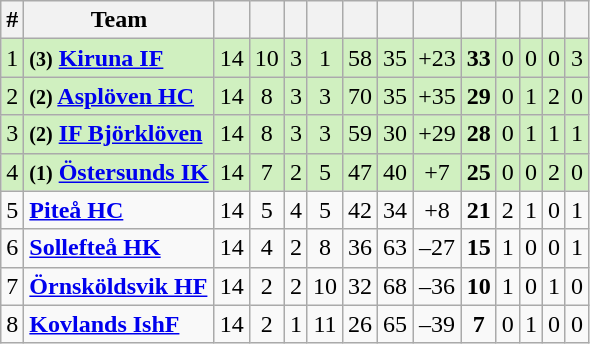<table class="wikitable sortable">
<tr>
<th>#</th>
<th>Team</th>
<th></th>
<th></th>
<th></th>
<th></th>
<th></th>
<th></th>
<th></th>
<th></th>
<th></th>
<th></th>
<th></th>
<th></th>
</tr>
<tr style="background: #D0F0C0;">
<td>1</td>
<td><strong><small>(3)</small> <a href='#'>Kiruna IF</a></strong></td>
<td style="text-align: center;">14</td>
<td style="text-align: center;">10</td>
<td style="text-align: center;">3</td>
<td style="text-align: center;">1</td>
<td style="text-align: center;">58</td>
<td style="text-align: center;">35</td>
<td style="text-align: center;">+23</td>
<td style="text-align: center;"><strong>33</strong></td>
<td style="text-align: center;">0</td>
<td style="text-align: center;">0</td>
<td style="text-align: center;">0</td>
<td style="text-align: center;">3</td>
</tr>
<tr style="background: #D0F0C0;">
<td>2</td>
<td><strong><small>(2)</small> <a href='#'>Asplöven HC</a></strong></td>
<td style="text-align: center;">14</td>
<td style="text-align: center;">8</td>
<td style="text-align: center;">3</td>
<td style="text-align: center;">3</td>
<td style="text-align: center;">70</td>
<td style="text-align: center;">35</td>
<td style="text-align: center;">+35</td>
<td style="text-align: center;"><strong>29</strong></td>
<td style="text-align: center;">0</td>
<td style="text-align: center;">1</td>
<td style="text-align: center;">2</td>
<td style="text-align: center;">0</td>
</tr>
<tr style="background: #D0F0C0;">
<td>3</td>
<td><strong><small>(2)</small> <a href='#'>IF Björklöven</a></strong></td>
<td style="text-align: center;">14</td>
<td style="text-align: center;">8</td>
<td style="text-align: center;">3</td>
<td style="text-align: center;">3</td>
<td style="text-align: center;">59</td>
<td style="text-align: center;">30</td>
<td style="text-align: center;">+29</td>
<td style="text-align: center;"><strong>28</strong></td>
<td style="text-align: center;">0</td>
<td style="text-align: center;">1</td>
<td style="text-align: center;">1</td>
<td style="text-align: center;">1</td>
</tr>
<tr style="background: #D0F0C0;">
<td>4</td>
<td><strong><small>(1)</small> <a href='#'>Östersunds IK</a></strong></td>
<td style="text-align: center;">14</td>
<td style="text-align: center;">7</td>
<td style="text-align: center;">2</td>
<td style="text-align: center;">5</td>
<td style="text-align: center;">47</td>
<td style="text-align: center;">40</td>
<td style="text-align: center;">+7</td>
<td style="text-align: center;"><strong>25</strong></td>
<td style="text-align: center;">0</td>
<td style="text-align: center;">0</td>
<td style="text-align: center;">2</td>
<td style="text-align: center;">0</td>
</tr>
<tr>
<td>5</td>
<td><strong><a href='#'>Piteå HC</a></strong></td>
<td style="text-align: center;">14</td>
<td style="text-align: center;">5</td>
<td style="text-align: center;">4</td>
<td style="text-align: center;">5</td>
<td style="text-align: center;">42</td>
<td style="text-align: center;">34</td>
<td style="text-align: center;">+8</td>
<td style="text-align: center;"><strong>21</strong></td>
<td style="text-align: center;">2</td>
<td style="text-align: center;">1</td>
<td style="text-align: center;">0</td>
<td style="text-align: center;">1</td>
</tr>
<tr>
<td>6</td>
<td><strong><a href='#'>Sollefteå HK</a></strong></td>
<td style="text-align: center;">14</td>
<td style="text-align: center;">4</td>
<td style="text-align: center;">2</td>
<td style="text-align: center;">8</td>
<td style="text-align: center;">36</td>
<td style="text-align: center;">63</td>
<td style="text-align: center;">–27</td>
<td style="text-align: center;"><strong>15</strong></td>
<td style="text-align: center;">1</td>
<td style="text-align: center;">0</td>
<td style="text-align: center;">0</td>
<td style="text-align: center;">1</td>
</tr>
<tr>
<td>7</td>
<td><strong><a href='#'>Örnsköldsvik HF</a></strong></td>
<td style="text-align: center;">14</td>
<td style="text-align: center;">2</td>
<td style="text-align: center;">2</td>
<td style="text-align: center;">10</td>
<td style="text-align: center;">32</td>
<td style="text-align: center;">68</td>
<td style="text-align: center;">–36</td>
<td style="text-align: center;"><strong>10</strong></td>
<td style="text-align: center;">1</td>
<td style="text-align: center;">0</td>
<td style="text-align: center;">1</td>
<td style="text-align: center;">0</td>
</tr>
<tr>
<td>8</td>
<td><strong><a href='#'>Kovlands IshF</a></strong></td>
<td style="text-align: center;">14</td>
<td style="text-align: center;">2</td>
<td style="text-align: center;">1</td>
<td style="text-align: center;">11</td>
<td style="text-align: center;">26</td>
<td style="text-align: center;">65</td>
<td style="text-align: center;">–39</td>
<td style="text-align: center;"><strong>7</strong></td>
<td style="text-align: center;">0</td>
<td style="text-align: center;">1</td>
<td style="text-align: center;">0</td>
<td style="text-align: center;">0</td>
</tr>
</table>
